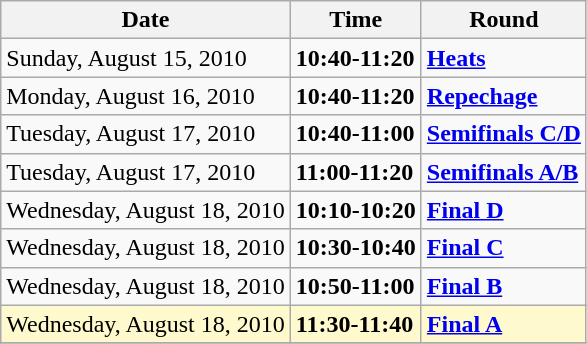<table class="wikitable">
<tr>
<th>Date</th>
<th>Time</th>
<th>Round</th>
</tr>
<tr>
<td>Sunday, August 15, 2010</td>
<td><strong>10:40-11:20</strong></td>
<td><strong><a href='#'>Heats</a></strong></td>
</tr>
<tr>
<td>Monday, August 16, 2010</td>
<td><strong>10:40-11:20</strong></td>
<td><strong> <a href='#'>Repechage</a></strong></td>
</tr>
<tr>
<td>Tuesday, August 17, 2010</td>
<td><strong>10:40-11:00</strong></td>
<td><strong>  <a href='#'>Semifinals C/D</a></strong></td>
</tr>
<tr>
<td>Tuesday, August 17, 2010</td>
<td><strong>11:00-11:20</strong></td>
<td><strong>  <a href='#'>Semifinals A/B</a></strong></td>
</tr>
<tr>
<td>Wednesday, August 18, 2010</td>
<td><strong>10:10-10:20</strong></td>
<td><strong>  <a href='#'>Final D</a></strong></td>
</tr>
<tr>
<td>Wednesday, August 18, 2010</td>
<td><strong>10:30-10:40</strong></td>
<td><strong>  <a href='#'>Final C</a></strong></td>
</tr>
<tr>
<td>Wednesday, August 18, 2010</td>
<td><strong>10:50-11:00</strong></td>
<td><strong>  <a href='#'>Final B</a></strong></td>
</tr>
<tr>
<td style=background:lemonchiffon>Wednesday, August 18, 2010</td>
<td style=background:lemonchiffon><strong>11:30-11:40</strong></td>
<td style=background:lemonchiffon><strong>  <a href='#'>Final A</a></strong></td>
</tr>
<tr>
</tr>
</table>
